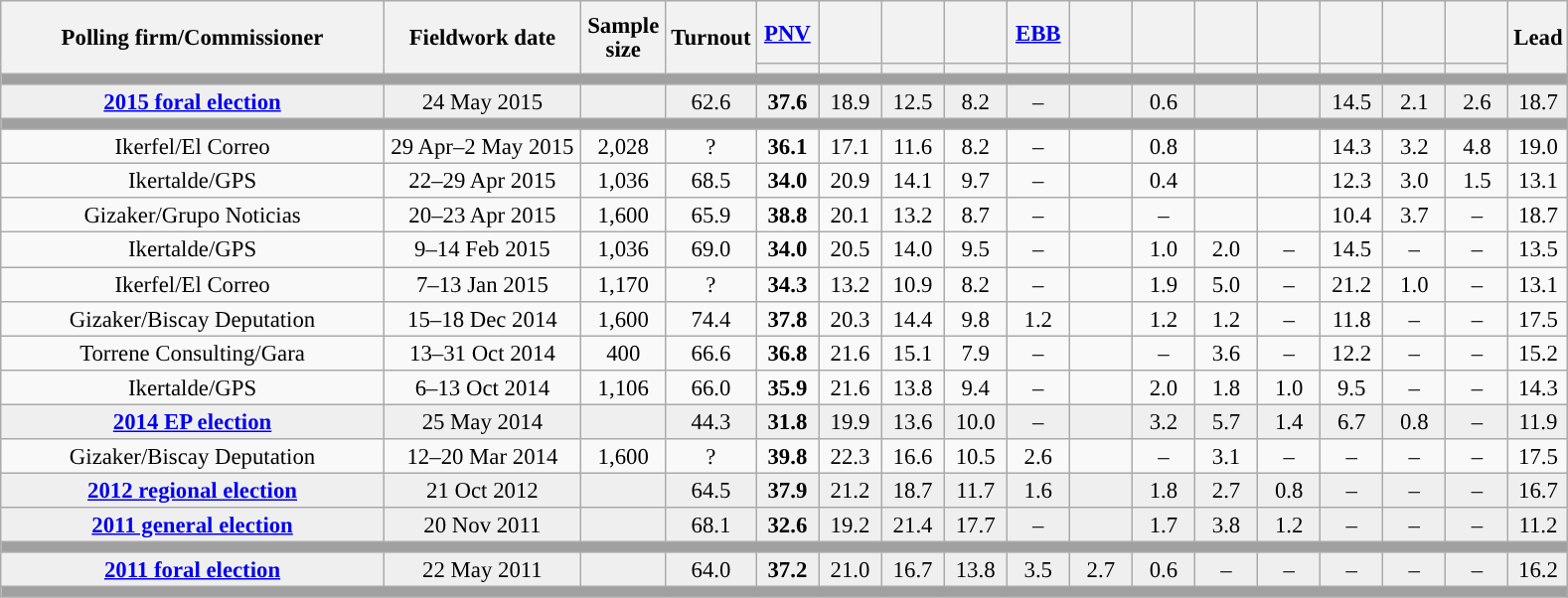<table class="wikitable collapsible collapsed" style="text-align:center; font-size:95%; line-height:16px;">
<tr style="height:42px;">
<th style="width:250px;" rowspan="2">Polling firm/Commissioner</th>
<th style="width:125px;" rowspan="2">Fieldwork date</th>
<th style="width:50px;" rowspan="2">Sample size</th>
<th style="width:45px;" rowspan="2">Turnout</th>
<th style="width:35px;"><a href='#'>PNV</a></th>
<th style="width:35px;"></th>
<th style="width:35px;"></th>
<th style="width:35px;"></th>
<th style="width:35px;"><a href='#'>EBB</a></th>
<th style="width:35px;"></th>
<th style="width:35px;"></th>
<th style="width:35px;"></th>
<th style="width:35px;"></th>
<th style="width:35px;"></th>
<th style="width:35px;"></th>
<th style="width:35px;"></th>
<th style="width:30px;" rowspan="2">Lead</th>
</tr>
<tr>
<th style="color:inherit;background:"></th>
<th style="color:inherit;background:"></th>
<th style="color:inherit;background:"></th>
<th style="color:inherit;background:"></th>
<th style="color:inherit;background:"></th>
<th style="color:inherit;background:"></th>
<th style="color:inherit;background:"></th>
<th style="color:inherit;background:"></th>
<th style="color:inherit;background:"></th>
<th style="color:inherit;background:"></th>
<th style="color:inherit;background:"></th>
<th style="color:inherit;background:"></th>
</tr>
<tr>
<td colspan="17" style="background:#A0A0A0"></td>
</tr>
<tr style="background:#EFEFEF;">
<td><strong><a href='#'>2015 foral election</a></strong></td>
<td>24 May 2015</td>
<td></td>
<td>62.6</td>
<td><strong>37.6</strong><br></td>
<td>18.9<br></td>
<td>12.5<br></td>
<td>8.2<br></td>
<td>–</td>
<td></td>
<td>0.6<br></td>
<td></td>
<td></td>
<td>14.5<br></td>
<td>2.1<br></td>
<td>2.6<br></td>
<td style="background:">18.7</td>
</tr>
<tr>
<td colspan="17" style="background:#A0A0A0"></td>
</tr>
<tr>
<td>Ikerfel/El Correo</td>
<td>29 Apr–2 May 2015</td>
<td>2,028</td>
<td>?</td>
<td><strong>36.1</strong><br></td>
<td>17.1<br></td>
<td>11.6<br></td>
<td>8.2<br></td>
<td>–</td>
<td></td>
<td>0.8<br></td>
<td></td>
<td></td>
<td>14.3<br></td>
<td>3.2<br></td>
<td>4.8<br></td>
<td style="background:">19.0</td>
</tr>
<tr>
<td>Ikertalde/GPS</td>
<td>22–29 Apr 2015</td>
<td>1,036</td>
<td>68.5</td>
<td><strong>34.0</strong></td>
<td>20.9</td>
<td>14.1</td>
<td>9.7</td>
<td>–</td>
<td></td>
<td>0.4</td>
<td></td>
<td></td>
<td>12.3</td>
<td>3.0</td>
<td>1.5</td>
<td style="background:">13.1</td>
</tr>
<tr>
<td>Gizaker/Grupo Noticias</td>
<td>20–23 Apr 2015</td>
<td>1,600</td>
<td>65.9</td>
<td><strong>38.8</strong><br></td>
<td>20.1<br></td>
<td>13.2<br></td>
<td>8.7<br></td>
<td>–</td>
<td></td>
<td>–</td>
<td></td>
<td></td>
<td>10.4<br></td>
<td>3.7<br></td>
<td>–</td>
<td style="background:">18.7</td>
</tr>
<tr>
<td>Ikertalde/GPS</td>
<td>9–14 Feb 2015</td>
<td>1,036</td>
<td>69.0</td>
<td><strong>34.0</strong></td>
<td>20.5</td>
<td>14.0</td>
<td>9.5</td>
<td>–</td>
<td></td>
<td>1.0</td>
<td>2.0</td>
<td>–</td>
<td>14.5</td>
<td>–</td>
<td>–</td>
<td style="background:">13.5</td>
</tr>
<tr>
<td>Ikerfel/El Correo</td>
<td>7–13 Jan 2015</td>
<td>1,170</td>
<td>?</td>
<td><strong>34.3</strong><br></td>
<td>13.2<br></td>
<td>10.9<br></td>
<td>8.2<br></td>
<td>–</td>
<td></td>
<td>1.9<br></td>
<td>5.0<br></td>
<td>–</td>
<td>21.2<br></td>
<td>1.0<br></td>
<td>–</td>
<td style="background:">13.1</td>
</tr>
<tr>
<td>Gizaker/Biscay Deputation</td>
<td>15–18 Dec 2014</td>
<td>1,600</td>
<td>74.4</td>
<td><strong>37.8</strong><br></td>
<td>20.3<br></td>
<td>14.4<br></td>
<td>9.8<br></td>
<td>1.2</td>
<td></td>
<td>1.2<br></td>
<td>1.2<br></td>
<td>–</td>
<td>11.8<br></td>
<td>–</td>
<td>–</td>
<td style="background:">17.5</td>
</tr>
<tr>
<td>Torrene Consulting/Gara</td>
<td>13–31 Oct 2014</td>
<td>400</td>
<td>66.6</td>
<td><strong>36.8</strong><br></td>
<td>21.6<br></td>
<td>15.1<br></td>
<td>7.9<br></td>
<td>–</td>
<td></td>
<td>–</td>
<td>3.6<br></td>
<td>–</td>
<td>12.2<br></td>
<td>–</td>
<td>–</td>
<td style="background:">15.2</td>
</tr>
<tr>
<td>Ikertalde/GPS</td>
<td>6–13 Oct 2014</td>
<td>1,106</td>
<td>66.0</td>
<td><strong>35.9</strong></td>
<td>21.6</td>
<td>13.8</td>
<td>9.4</td>
<td>–</td>
<td></td>
<td>2.0</td>
<td>1.8</td>
<td>1.0</td>
<td>9.5</td>
<td>–</td>
<td>–</td>
<td style="background:">14.3</td>
</tr>
<tr style="background:#EFEFEF;">
<td><strong><a href='#'>2014 EP election</a></strong></td>
<td>25 May 2014</td>
<td></td>
<td>44.3</td>
<td><strong>31.8</strong></td>
<td>19.9</td>
<td>13.6</td>
<td>10.0</td>
<td>–</td>
<td></td>
<td>3.2</td>
<td>5.7</td>
<td>1.4</td>
<td>6.7</td>
<td>0.8</td>
<td>–</td>
<td style="background:">11.9</td>
</tr>
<tr>
<td>Gizaker/Biscay Deputation</td>
<td>12–20 Mar 2014</td>
<td>1,600</td>
<td>?</td>
<td><strong>39.8</strong><br></td>
<td>22.3<br></td>
<td>16.6<br></td>
<td>10.5<br></td>
<td>2.6<br></td>
<td></td>
<td>–</td>
<td>3.1<br></td>
<td>–</td>
<td>–</td>
<td>–</td>
<td>–</td>
<td style="background:">17.5</td>
</tr>
<tr style="background:#EFEFEF;">
<td><strong><a href='#'>2012 regional election</a></strong></td>
<td>21 Oct 2012</td>
<td></td>
<td>64.5</td>
<td><strong>37.9</strong></td>
<td>21.2</td>
<td>18.7</td>
<td>11.7</td>
<td>1.6</td>
<td></td>
<td>1.8</td>
<td>2.7</td>
<td>0.8</td>
<td>–</td>
<td>–</td>
<td>–</td>
<td style="background:">16.7</td>
</tr>
<tr style="background:#EFEFEF;">
<td><strong><a href='#'>2011 general election</a></strong></td>
<td>20 Nov 2011</td>
<td></td>
<td>68.1</td>
<td><strong>32.6</strong></td>
<td>19.2</td>
<td>21.4</td>
<td>17.7</td>
<td>–</td>
<td></td>
<td>1.7</td>
<td>3.8</td>
<td>1.2</td>
<td>–</td>
<td>–</td>
<td>–</td>
<td style="background:">11.2</td>
</tr>
<tr>
<td colspan="17" style="background:#A0A0A0"></td>
</tr>
<tr style="background:#EFEFEF;">
<td><strong><a href='#'>2011 foral election</a></strong></td>
<td>22 May 2011</td>
<td></td>
<td>64.0</td>
<td><strong>37.2</strong><br></td>
<td>21.0<br></td>
<td>16.7<br></td>
<td>13.8<br></td>
<td>3.5<br></td>
<td>2.7<br></td>
<td>0.6<br></td>
<td>–</td>
<td>–</td>
<td>–</td>
<td>–</td>
<td>–</td>
<td style="background:">16.2</td>
</tr>
<tr>
<td colspan="17" style="background:#A0A0A0"></td>
</tr>
</table>
